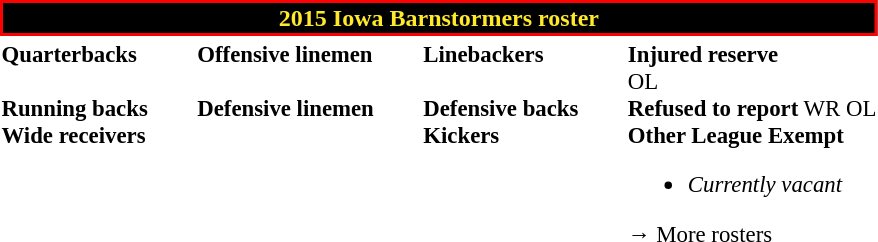<table class="toccolours" style="text-align: left;">
<tr>
<th colspan=7 style="background:black; border: 2px solid red; color:#FFE92B; text-align:center;"><strong>2015 Iowa Barnstormers roster</strong></th>
</tr>
<tr>
<td style="font-size: 95%;vertical-align:top;"><strong>Quarterbacks</strong><br><br><strong>Running backs</strong>
<br><strong>Wide receivers</strong>




</td>
<td style="width: 25px;"></td>
<td style="font-size: 95%;vertical-align:top;"><strong>Offensive linemen</strong><br>



<br><strong>Defensive linemen</strong>




</td>
<td style="width: 25px;"></td>
<td style="font-size: 95%;vertical-align:top;"><strong>Linebackers</strong><br><br><strong>Defensive backs</strong>





<br><strong>Kickers</strong>
</td>
<td style="width: 25px;"></td>
<td style="font-size: 95%;vertical-align:top;"><strong>Injured reserve</strong><br> OL

<br><strong>Refused to report</strong>
 WR

 OL<br><strong>Other League Exempt</strong><ul><li><em>Currently vacant</em></li></ul> 
→ More rosters</td>
</tr>
<tr>
</tr>
</table>
